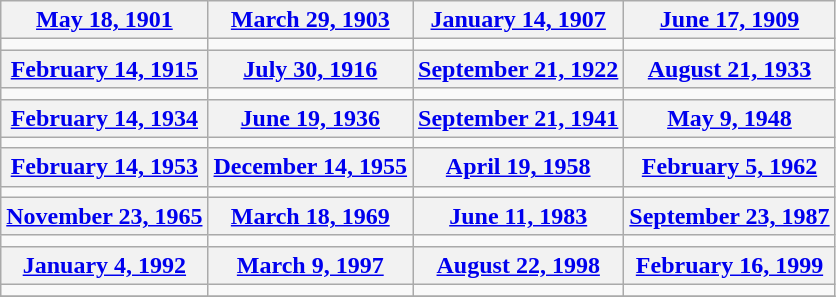<table class="wikitable">
<tr>
<th align="center"><a href='#'>May 18, 1901</a></th>
<th align="center"><a href='#'>March 29, 1903</a></th>
<th align="center"><a href='#'>January 14, 1907</a></th>
<th align="center"><a href='#'>June 17, 1909</a></th>
</tr>
<tr>
<td></td>
<td></td>
<td></td>
<td></td>
</tr>
<tr>
<th align="center"><a href='#'>February 14, 1915</a></th>
<th align="center"><a href='#'>July 30, 1916</a></th>
<th align="center"><a href='#'>September 21, 1922</a></th>
<th align="center"><a href='#'>August 21, 1933</a></th>
</tr>
<tr>
<td></td>
<td></td>
<td></td>
<td></td>
</tr>
<tr>
<th align="center"><a href='#'>February 14, 1934</a></th>
<th align="center"><a href='#'>June 19, 1936</a></th>
<th align="center"><a href='#'>September 21, 1941</a></th>
<th align="center"><a href='#'>May 9, 1948</a></th>
</tr>
<tr>
<td></td>
<td></td>
<td></td>
<td></td>
</tr>
<tr>
<th align="center"><a href='#'>February 14, 1953</a></th>
<th align="center"><a href='#'>December 14, 1955</a></th>
<th align="center"><a href='#'>April 19, 1958</a></th>
<th align="center"><a href='#'>February 5, 1962</a></th>
</tr>
<tr>
<td></td>
<td></td>
<td></td>
<td></td>
</tr>
<tr>
<th align="center"><a href='#'>November 23, 1965</a></th>
<th align="center"><a href='#'>March 18, 1969</a></th>
<th align="center"><a href='#'>June 11, 1983</a></th>
<th align="center"><a href='#'>September 23, 1987</a></th>
</tr>
<tr>
<td></td>
<td></td>
<td></td>
<td></td>
</tr>
<tr>
<th align="center"><a href='#'>January 4, 1992</a></th>
<th align="center"><a href='#'>March 9, 1997</a></th>
<th align="center"><a href='#'>August 22, 1998</a></th>
<th align="center"><a href='#'>February 16, 1999</a></th>
</tr>
<tr>
<td></td>
<td></td>
<td></td>
<td></td>
</tr>
<tr>
</tr>
</table>
